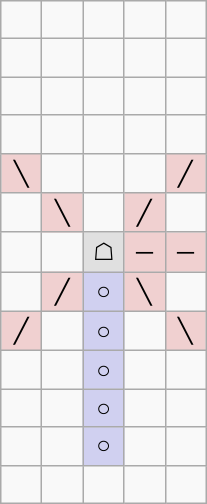<table border="1" class="wikitable">
<tr align=center>
<td width="20"> </td>
<td width="20"> </td>
<td width="20"> </td>
<td width="20"> </td>
<td width="20"> </td>
</tr>
<tr align=center>
<td> </td>
<td> </td>
<td> </td>
<td> </td>
<td> </td>
</tr>
<tr align=center>
<td> </td>
<td> </td>
<td> </td>
<td> </td>
<td> </td>
</tr>
<tr align=center>
<td> </td>
<td> </td>
<td> </td>
<td> </td>
<td> </td>
</tr>
<tr align=center>
<td style="background:#f0d0d0;">╲</td>
<td> </td>
<td> </td>
<td> </td>
<td style="background:#f0d0d0;">╱</td>
</tr>
<tr align=center>
<td> </td>
<td style="background:#f0d0d0;">╲</td>
<td> </td>
<td style="background:#f0d0d0;">╱</td>
<td> </td>
</tr>
<tr align=center>
<td> </td>
<td> </td>
<td style="background:#e0e0e0;">☖</td>
<td style="background:#f0d0d0;">─</td>
<td style="background:#f0d0d0;">─</td>
</tr>
<tr align=center>
<td> </td>
<td style="background:#f0d0d0;">╱</td>
<td style="background:#d0d0f0;">○</td>
<td style="background:#f0d0d0;">╲</td>
<td> </td>
</tr>
<tr align=center>
<td style="background:#f0d0d0;">╱</td>
<td> </td>
<td style="background:#d0d0f0;">○</td>
<td> </td>
<td style="background:#f0d0d0;">╲</td>
</tr>
<tr align=center>
<td> </td>
<td> </td>
<td style="background:#d0d0f0;">○</td>
<td> </td>
<td> </td>
</tr>
<tr align=center>
<td> </td>
<td> </td>
<td style="background:#d0d0f0;">○</td>
<td> </td>
<td> </td>
</tr>
<tr align=center>
<td> </td>
<td> </td>
<td style="background:#d0d0f0;">○</td>
<td> </td>
<td> </td>
</tr>
<tr align=center>
<td> </td>
<td> </td>
<td> </td>
<td> </td>
<td> </td>
</tr>
</table>
